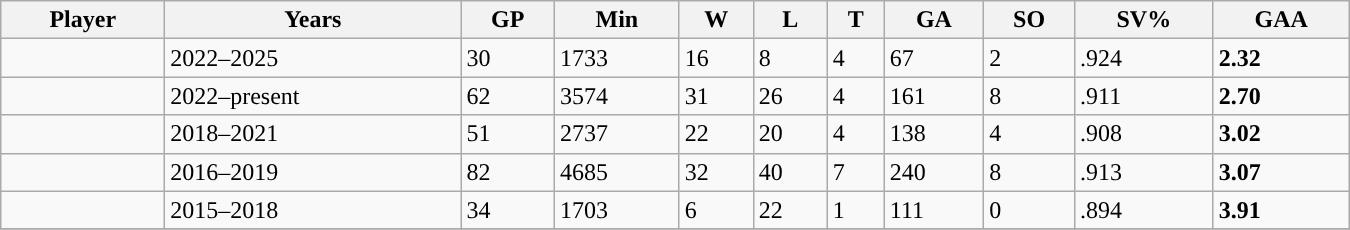<table class="wikitable sortable" width = 900>
<tr>
<th>Player</th>
<th>Years</th>
<th>GP</th>
<th>Min</th>
<th>W</th>
<th>L</th>
<th>T</th>
<th>GA</th>
<th>SO</th>
<th>SV%</th>
<th>GAA</th>
</tr>
<tr>
<td></td>
<td>2022–2025</td>
<td>30</td>
<td>1733</td>
<td>16</td>
<td>8</td>
<td>4</td>
<td>67</td>
<td>2</td>
<td>.924</td>
<td><strong>2.32</strong></td>
</tr>
<tr>
<td></td>
<td>2022–present</td>
<td>62</td>
<td>3574</td>
<td>31</td>
<td>26</td>
<td>4</td>
<td>161</td>
<td>8</td>
<td>.911</td>
<td><strong>2.70</strong></td>
</tr>
<tr>
<td></td>
<td>2018–2021</td>
<td>51</td>
<td>2737</td>
<td>22</td>
<td>20</td>
<td>4</td>
<td>138</td>
<td>4</td>
<td>.908</td>
<td><strong>3.02</strong></td>
</tr>
<tr>
<td></td>
<td>2016–2019</td>
<td>82</td>
<td>4685</td>
<td>32</td>
<td>40</td>
<td>7</td>
<td>240</td>
<td>8</td>
<td>.913</td>
<td><strong>3.07</strong></td>
</tr>
<tr>
<td></td>
<td>2015–2018</td>
<td>34</td>
<td>1703</td>
<td>6</td>
<td>22</td>
<td>1</td>
<td>111</td>
<td>0</td>
<td>.894</td>
<td><strong>3.91</strong></td>
</tr>
<tr>
</tr>
</table>
